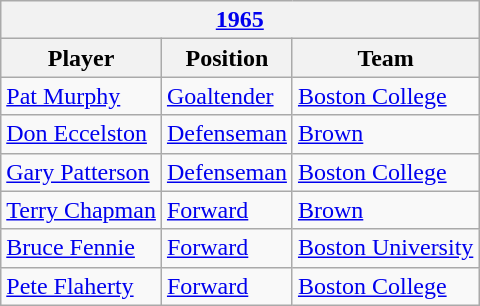<table class="wikitable">
<tr>
<th colspan=3><a href='#'>1965</a></th>
</tr>
<tr>
<th>Player</th>
<th>Position</th>
<th>Team</th>
</tr>
<tr>
<td><a href='#'>Pat Murphy</a></td>
<td><a href='#'>Goaltender</a></td>
<td><a href='#'>Boston College</a></td>
</tr>
<tr>
<td><a href='#'>Don Eccelston</a></td>
<td><a href='#'>Defenseman</a></td>
<td><a href='#'>Brown</a></td>
</tr>
<tr>
<td><a href='#'>Gary Patterson</a></td>
<td><a href='#'>Defenseman</a></td>
<td><a href='#'>Boston College</a></td>
</tr>
<tr>
<td><a href='#'>Terry Chapman</a></td>
<td><a href='#'>Forward</a></td>
<td><a href='#'>Brown</a></td>
</tr>
<tr>
<td><a href='#'>Bruce Fennie</a></td>
<td><a href='#'>Forward</a></td>
<td><a href='#'>Boston University</a></td>
</tr>
<tr>
<td><a href='#'>Pete Flaherty</a></td>
<td><a href='#'>Forward</a></td>
<td><a href='#'>Boston College</a></td>
</tr>
</table>
